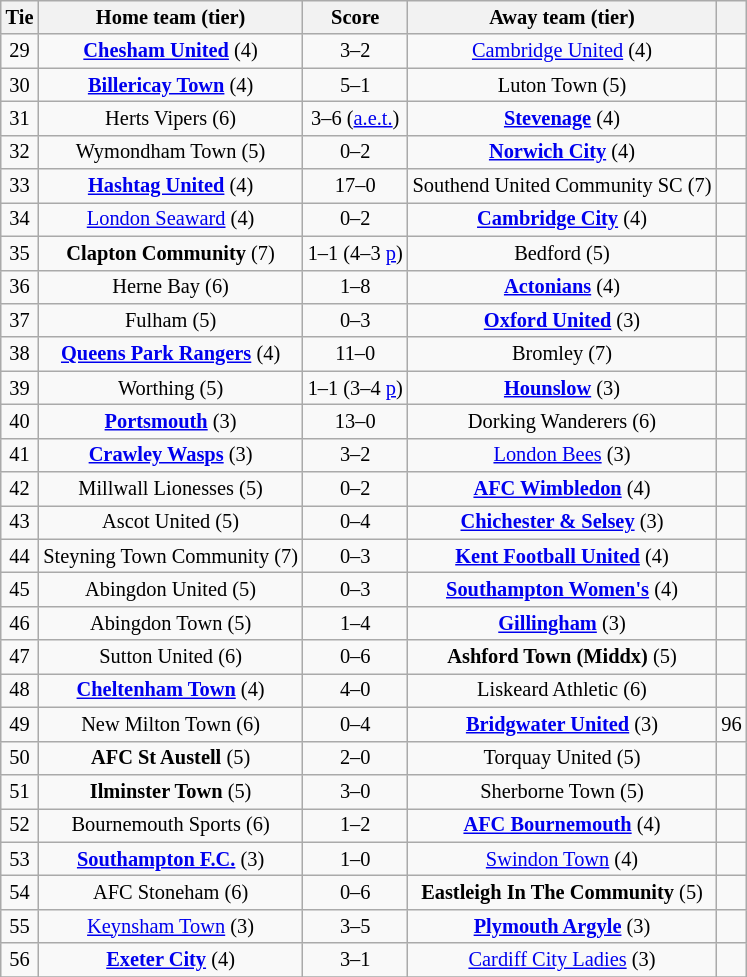<table class="wikitable" style="text-align:center; font-size:85%">
<tr>
<th>Tie</th>
<th>Home team (tier)</th>
<th>Score</th>
<th>Away team (tier)</th>
<th></th>
</tr>
<tr>
<td>29</td>
<td><strong><a href='#'>Chesham United</a></strong> (4)</td>
<td>3–2</td>
<td><a href='#'>Cambridge United</a> (4)</td>
<td></td>
</tr>
<tr>
<td>30</td>
<td><strong><a href='#'>Billericay Town</a></strong> (4)</td>
<td>5–1</td>
<td>Luton Town (5)</td>
<td></td>
</tr>
<tr>
<td>31</td>
<td>Herts Vipers (6)</td>
<td>3–6 (<a href='#'>a.e.t.</a>)</td>
<td><strong><a href='#'>Stevenage</a></strong> (4)</td>
<td></td>
</tr>
<tr>
<td>32</td>
<td>Wymondham Town (5)</td>
<td>0–2</td>
<td><strong><a href='#'>Norwich City</a></strong> (4)</td>
<td></td>
</tr>
<tr>
<td>33</td>
<td><strong><a href='#'>Hashtag United</a></strong> (4)</td>
<td>17–0</td>
<td>Southend United Community SC (7)</td>
<td></td>
</tr>
<tr>
<td>34</td>
<td><a href='#'>London Seaward</a> (4)</td>
<td>0–2</td>
<td><strong><a href='#'>Cambridge City</a></strong> (4)</td>
<td></td>
</tr>
<tr>
<td>35</td>
<td><strong>Clapton Community</strong> (7)</td>
<td>1–1 (4–3 <a href='#'>p</a>)</td>
<td>Bedford (5)</td>
<td></td>
</tr>
<tr>
<td>36</td>
<td>Herne Bay (6)</td>
<td>1–8</td>
<td><strong><a href='#'>Actonians</a></strong> (4)</td>
<td></td>
</tr>
<tr>
<td>37</td>
<td>Fulham (5)</td>
<td>0–3</td>
<td><strong><a href='#'>Oxford United</a></strong> (3)</td>
<td></td>
</tr>
<tr>
<td>38</td>
<td><strong><a href='#'>Queens Park Rangers</a></strong> (4)</td>
<td>11–0</td>
<td>Bromley (7)</td>
<td></td>
</tr>
<tr>
<td>39</td>
<td>Worthing (5)</td>
<td>1–1 (3–4 <a href='#'>p</a>)</td>
<td><strong><a href='#'>Hounslow</a></strong> (3)</td>
<td></td>
</tr>
<tr>
<td>40</td>
<td><strong><a href='#'>Portsmouth</a></strong> (3)</td>
<td>13–0</td>
<td>Dorking Wanderers (6)</td>
<td></td>
</tr>
<tr>
<td>41</td>
<td><strong><a href='#'>Crawley Wasps</a></strong> (3)</td>
<td>3–2</td>
<td><a href='#'>London Bees</a> (3)</td>
<td></td>
</tr>
<tr>
<td>42</td>
<td>Millwall Lionesses (5)</td>
<td>0–2</td>
<td><strong><a href='#'>AFC Wimbledon</a></strong> (4)</td>
<td></td>
</tr>
<tr>
<td>43</td>
<td>Ascot United (5)</td>
<td>0–4</td>
<td><strong><a href='#'>Chichester & Selsey</a></strong> (3)</td>
<td></td>
</tr>
<tr>
<td>44</td>
<td>Steyning Town Community (7)</td>
<td>0–3</td>
<td><strong><a href='#'>Kent Football United</a></strong> (4)</td>
<td></td>
</tr>
<tr>
<td>45</td>
<td>Abingdon United (5)</td>
<td>0–3</td>
<td><strong><a href='#'>Southampton Women's</a></strong> (4)</td>
<td></td>
</tr>
<tr>
<td>46</td>
<td>Abingdon Town (5)</td>
<td>1–4</td>
<td><strong><a href='#'>Gillingham</a></strong> (3)</td>
<td></td>
</tr>
<tr>
<td>47</td>
<td>Sutton United (6)</td>
<td>0–6</td>
<td><strong>Ashford Town (Middx)</strong> (5)</td>
<td></td>
</tr>
<tr>
<td>48</td>
<td><strong><a href='#'>Cheltenham Town</a></strong> (4)</td>
<td>4–0</td>
<td>Liskeard Athletic (6)</td>
<td></td>
</tr>
<tr>
<td>49</td>
<td>New Milton Town (6)</td>
<td>0–4</td>
<td><strong><a href='#'>Bridgwater United</a></strong> (3)</td>
<td>96</td>
</tr>
<tr>
<td>50</td>
<td><strong>AFC St Austell</strong> (5)</td>
<td>2–0</td>
<td>Torquay United (5)</td>
<td></td>
</tr>
<tr>
<td>51</td>
<td><strong>Ilminster Town</strong> (5)</td>
<td>3–0</td>
<td>Sherborne Town (5)</td>
<td></td>
</tr>
<tr>
<td>52</td>
<td>Bournemouth Sports (6)</td>
<td>1–2</td>
<td><strong><a href='#'>AFC Bournemouth</a></strong> (4)</td>
<td></td>
</tr>
<tr>
<td>53</td>
<td><strong><a href='#'>Southampton F.C.</a></strong> (3)</td>
<td>1–0</td>
<td><a href='#'>Swindon Town</a> (4)</td>
<td></td>
</tr>
<tr>
<td>54</td>
<td>AFC Stoneham (6)</td>
<td>0–6</td>
<td><strong>Eastleigh In The Community</strong> (5)</td>
<td></td>
</tr>
<tr>
<td>55</td>
<td><a href='#'>Keynsham Town</a> (3)</td>
<td>3–5</td>
<td><strong><a href='#'>Plymouth Argyle</a></strong> (3)</td>
<td></td>
</tr>
<tr>
<td>56</td>
<td><strong><a href='#'>Exeter City</a></strong> (4)</td>
<td>3–1</td>
<td><a href='#'>Cardiff City Ladies</a> (3)</td>
<td></td>
</tr>
<tr>
</tr>
</table>
